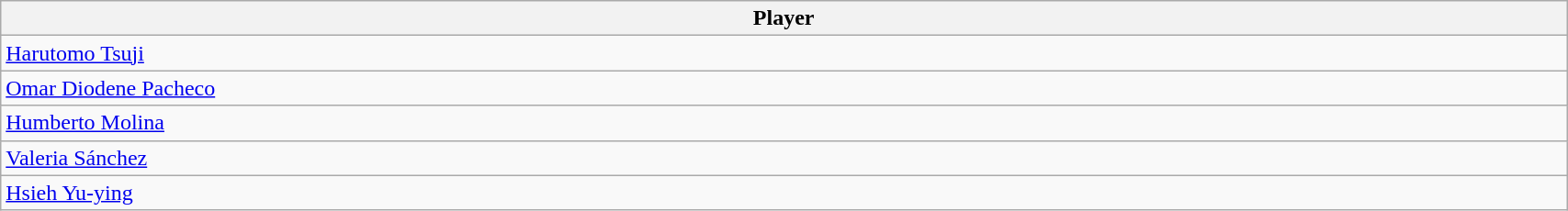<table class="wikitable" style="border-collapse:collapse; width:90%">
<tr>
<th>Player</th>
</tr>
<tr>
<td> <a href='#'>Harutomo Tsuji</a></td>
</tr>
<tr>
<td> <a href='#'>Omar Diodene Pacheco</a></td>
</tr>
<tr>
<td> <a href='#'>Humberto Molina</a></td>
</tr>
<tr>
<td> <a href='#'>Valeria Sánchez</a></td>
</tr>
<tr>
<td> <a href='#'>Hsieh Yu-ying</a></td>
</tr>
</table>
